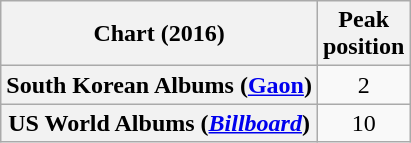<table class="wikitable plainrowheaders">
<tr>
<th scope="col">Chart (2016)</th>
<th scope="col">Peak<br>position</th>
</tr>
<tr>
<th scope="row">South Korean Albums (<a href='#'>Gaon</a>)</th>
<td style="text-align:center">2</td>
</tr>
<tr>
<th scope="row">US World Albums (<a href='#'><em>Billboard</em></a>)</th>
<td style="text-align:center">10</td>
</tr>
</table>
